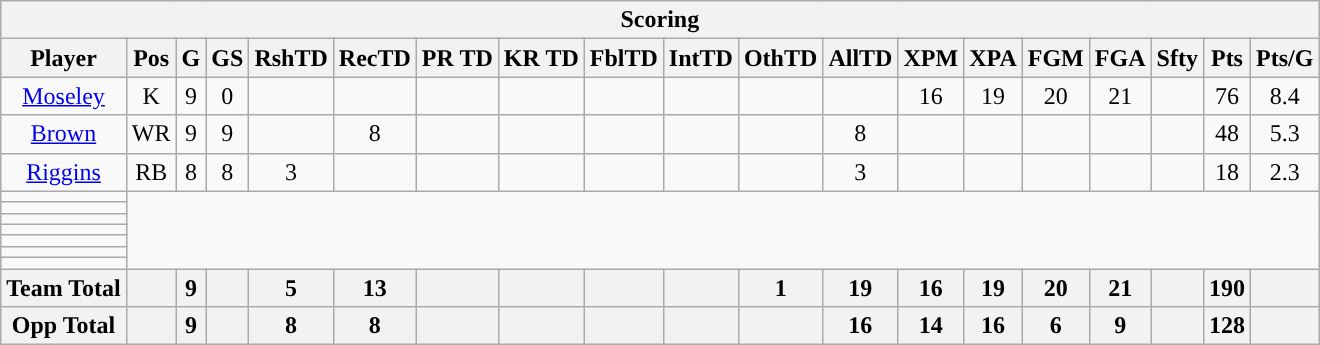<table class="wikitable" style="text-align:center">
<tr>
<th colspan="19">Scoring</th>
</tr>
<tr>
<th>Player</th>
<th>Pos</th>
<th>G</th>
<th>GS</th>
<th>RshTD</th>
<th>RecTD</th>
<th>PR TD</th>
<th>KR TD</th>
<th>FblTD</th>
<th>IntTD</th>
<th>OthTD</th>
<th>AllTD</th>
<th>XPM</th>
<th>XPA</th>
<th>FGM</th>
<th>FGA</th>
<th>Sfty</th>
<th>Pts</th>
<th>Pts/G</th>
</tr>
<tr>
<td><a href='#'>Moseley</a></td>
<td>K</td>
<td>9</td>
<td>0</td>
<td></td>
<td></td>
<td></td>
<td></td>
<td></td>
<td></td>
<td></td>
<td></td>
<td>16</td>
<td>19</td>
<td>20</td>
<td>21</td>
<td></td>
<td>76</td>
<td>8.4</td>
</tr>
<tr>
<td><a href='#'>Brown</a></td>
<td>WR</td>
<td>9</td>
<td>9</td>
<td></td>
<td>8</td>
<td></td>
<td></td>
<td></td>
<td></td>
<td></td>
<td>8</td>
<td></td>
<td></td>
<td></td>
<td></td>
<td></td>
<td>48</td>
<td>5.3</td>
</tr>
<tr>
<td><a href='#'>Riggins</a></td>
<td>RB</td>
<td>8</td>
<td>8</td>
<td>3</td>
<td></td>
<td></td>
<td></td>
<td></td>
<td></td>
<td></td>
<td>3</td>
<td></td>
<td></td>
<td></td>
<td></td>
<td></td>
<td>18</td>
<td>2.3</td>
</tr>
<tr>
<td></td>
</tr>
<tr>
<td></td>
</tr>
<tr>
<td></td>
</tr>
<tr>
<td></td>
</tr>
<tr>
<td></td>
</tr>
<tr>
<td></td>
</tr>
<tr>
<td></td>
</tr>
<tr>
<th>Team Total</th>
<th></th>
<th>9</th>
<th></th>
<th>5</th>
<th>13</th>
<th></th>
<th></th>
<th></th>
<th></th>
<th>1</th>
<th>19</th>
<th>16</th>
<th>19</th>
<th>20</th>
<th>21</th>
<th></th>
<th>190</th>
<th></th>
</tr>
<tr>
<th>Opp Total</th>
<th></th>
<th>9</th>
<th></th>
<th>8</th>
<th>8</th>
<th></th>
<th></th>
<th></th>
<th></th>
<th></th>
<th>16</th>
<th>14</th>
<th>16</th>
<th>6</th>
<th>9</th>
<th></th>
<th>128</th>
<th></th>
</tr>
</table>
